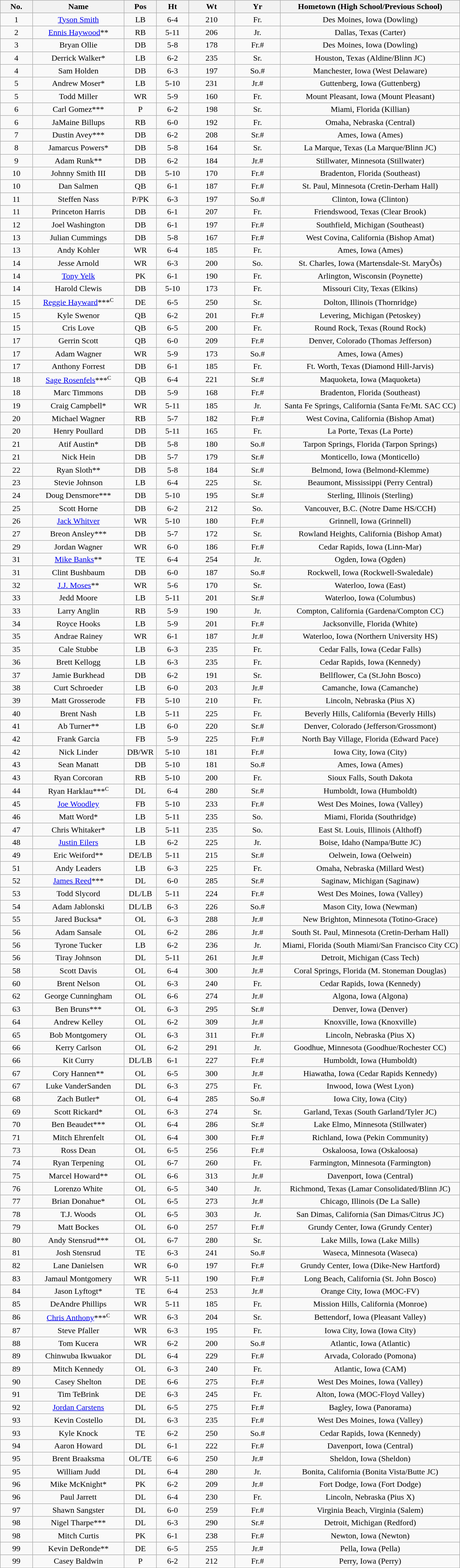<table class="wikitable sortable">
<tr>
<th bgcolor="#DDDDFF" width="7%">No.</th>
<th bgcolor="#DDDDFF" width="20%">Name</th>
<th bgcolor="#DDDDFF" width="7%">Pos</th>
<th bgcolor="#DDDDFF" width="7%">Ht</th>
<th bgcolor="#DDDDFF" width="10%">Wt</th>
<th bgcolor="#DDDDFF" width="10%">Yr</th>
<th bgcolor="#DDDDFF" width="40%">Hometown (High School/Previous School)</th>
</tr>
<tr align="center">
<td>1</td>
<td><a href='#'>Tyson Smith</a></td>
<td>LB</td>
<td>6-4</td>
<td>210</td>
<td>Fr.</td>
<td>Des Moines, Iowa (Dowling)</td>
</tr>
<tr align="center">
<td>2</td>
<td><a href='#'>Ennis Haywood</a>**</td>
<td>RB</td>
<td>5-11</td>
<td>206</td>
<td>Jr.</td>
<td>Dallas, Texas (Carter)</td>
</tr>
<tr align="center">
<td>3</td>
<td>Bryan Ollie</td>
<td>DB</td>
<td>5-8</td>
<td>178</td>
<td>Fr.#</td>
<td>Des Moines, Iowa (Dowling)</td>
</tr>
<tr align="center">
<td>4</td>
<td>Derrick Walker*</td>
<td>LB</td>
<td>6-2</td>
<td>235</td>
<td>Sr.</td>
<td>Houston, Texas (Aldine/Blinn JC)</td>
</tr>
<tr align="center">
<td>4</td>
<td>Sam Holden</td>
<td>DB</td>
<td>6-3</td>
<td>197</td>
<td>So.#</td>
<td>Manchester, Iowa (West Delaware)</td>
</tr>
<tr align="center">
<td>5</td>
<td>Andrew Moser*</td>
<td>LB</td>
<td>5-10</td>
<td>231</td>
<td>Jr.#</td>
<td>Guttenberg, Iowa (Guttenberg)</td>
</tr>
<tr align="center">
<td>5</td>
<td>Todd Miller</td>
<td>WR</td>
<td>5-9</td>
<td>160</td>
<td>Fr.</td>
<td>Mount Pleasant, Iowa (Mount Pleasant)</td>
</tr>
<tr align="center">
<td>6</td>
<td>Carl Gomez***</td>
<td>P</td>
<td>6-2</td>
<td>198</td>
<td>Sr.</td>
<td>Miami, Florida (Killian)</td>
</tr>
<tr align="center">
<td>6</td>
<td>JaMaine Billups</td>
<td>RB</td>
<td>6-0</td>
<td>192</td>
<td>Fr.</td>
<td>Omaha, Nebraska (Central)</td>
</tr>
<tr align="center">
<td>7</td>
<td>Dustin Avey***</td>
<td>DB</td>
<td>6-2</td>
<td>208</td>
<td>Sr.#</td>
<td>Ames, Iowa (Ames)</td>
</tr>
<tr align="center">
<td>8</td>
<td>Jamarcus Powers*</td>
<td>DB</td>
<td>5-8</td>
<td>164</td>
<td>Sr.</td>
<td>La Marque, Texas (La Marque/Blinn JC)</td>
</tr>
<tr align="center">
<td>9</td>
<td>Adam Runk**</td>
<td>DB</td>
<td>6-2</td>
<td>184</td>
<td>Jr.#</td>
<td>Stillwater, Minnesota (Stillwater)</td>
</tr>
<tr align="center">
<td>10</td>
<td>Johnny Smith III</td>
<td>DB</td>
<td>5-10</td>
<td>170</td>
<td>Fr.#</td>
<td>Bradenton, Florida (Southeast)</td>
</tr>
<tr align="center">
<td>10</td>
<td>Dan Salmen</td>
<td>QB</td>
<td>6-1</td>
<td>187</td>
<td>Fr.#</td>
<td>St. Paul, Minnesota (Cretin-Derham Hall)</td>
</tr>
<tr align="center">
<td>11</td>
<td>Steffen Nass</td>
<td>P/PK</td>
<td>6-3</td>
<td>197</td>
<td>So.#</td>
<td>Clinton, Iowa (Clinton)</td>
</tr>
<tr align="center">
<td>11</td>
<td>Princeton Harris</td>
<td>DB</td>
<td>6-1</td>
<td>207</td>
<td>Fr.</td>
<td>Friendswood, Texas (Clear Brook)</td>
</tr>
<tr align="center">
<td>12</td>
<td>Joel Washington</td>
<td>DB</td>
<td>6-1</td>
<td>197</td>
<td>Fr.#</td>
<td>Southfield, Michigan (Southeast)</td>
</tr>
<tr align="center">
<td>13</td>
<td>Julian Cummings</td>
<td>DB</td>
<td>5-8</td>
<td>167</td>
<td>Fr.#</td>
<td>West Covina, California (Bishop Amat)</td>
</tr>
<tr align="center">
<td>13</td>
<td>Andy Kohler</td>
<td>WR</td>
<td>6-4</td>
<td>185</td>
<td>Fr.</td>
<td>Ames, Iowa (Ames)</td>
</tr>
<tr align="center">
<td>14</td>
<td>Jesse Arnold</td>
<td>WR</td>
<td>6-3</td>
<td>200</td>
<td>So.</td>
<td>St. Charles, Iowa (Martensdale-St. MaryÕs)</td>
</tr>
<tr align="center">
<td>14</td>
<td><a href='#'>Tony Yelk</a></td>
<td>PK</td>
<td>6-1</td>
<td>190</td>
<td>Fr.</td>
<td>Arlington, Wisconsin (Poynette)</td>
</tr>
<tr align="center">
<td>14</td>
<td>Harold Clewis</td>
<td>DB</td>
<td>5-10</td>
<td>173</td>
<td>Fr.</td>
<td>Missouri City, Texas (Elkins)</td>
</tr>
<tr align="center">
<td>15</td>
<td><a href='#'>Reggie Hayward</a>***<small><sup>C</sup></small></td>
<td>DE</td>
<td>6-5</td>
<td>250</td>
<td>Sr.</td>
<td>Dolton, Illinois (Thornridge)</td>
</tr>
<tr align="center">
<td>15</td>
<td>Kyle Swenor</td>
<td>QB</td>
<td>6-2</td>
<td>201</td>
<td>Fr.#</td>
<td>Levering, Michigan (Petoskey)</td>
</tr>
<tr align="center">
<td>15</td>
<td>Cris Love</td>
<td>QB</td>
<td>6-5</td>
<td>200</td>
<td>Fr.</td>
<td>Round Rock, Texas (Round Rock)</td>
</tr>
<tr align="center">
<td>17</td>
<td>Gerrin Scott</td>
<td>QB</td>
<td>6-0</td>
<td>209</td>
<td>Fr.#</td>
<td>Denver, Colorado (Thomas Jefferson)</td>
</tr>
<tr align="center">
<td>17</td>
<td>Adam Wagner</td>
<td>WR</td>
<td>5-9</td>
<td>173</td>
<td>So.#</td>
<td>Ames, Iowa (Ames)</td>
</tr>
<tr align="center">
<td>17</td>
<td>Anthony Forrest</td>
<td>DB</td>
<td>6-1</td>
<td>185</td>
<td>Fr.</td>
<td>Ft. Worth, Texas (Diamond Hill-Jarvis)</td>
</tr>
<tr align="center">
<td>18</td>
<td><a href='#'>Sage Rosenfels</a>***<small><sup>C</sup> </small></td>
<td>QB</td>
<td>6-4</td>
<td>221</td>
<td>Sr.#</td>
<td>Maquoketa, Iowa (Maquoketa)</td>
</tr>
<tr align="center">
<td>18</td>
<td>Marc Timmons</td>
<td>DB</td>
<td>5-9</td>
<td>168</td>
<td>Fr.#</td>
<td>Bradenton, Florida (Southeast)</td>
</tr>
<tr align="center">
<td>19</td>
<td>Craig Campbell*</td>
<td>WR</td>
<td>5-11</td>
<td>185</td>
<td>Jr.</td>
<td>Santa Fe Springs, California (Santa Fe/Mt. SAC CC)</td>
</tr>
<tr align="center">
<td>20</td>
<td>Michael Wagner</td>
<td>RB</td>
<td>5-7</td>
<td>182</td>
<td>Fr.#</td>
<td>West Covina, California (Bishop Amat)</td>
</tr>
<tr align="center">
<td>20</td>
<td>Henry Poullard</td>
<td>DB</td>
<td>5-11</td>
<td>165</td>
<td>Fr.</td>
<td>La Porte, Texas (La Porte)</td>
</tr>
<tr align="center">
<td>21</td>
<td>Atif Austin*</td>
<td>DB</td>
<td>5-8</td>
<td>180</td>
<td>So.#</td>
<td>Tarpon Springs, Florida (Tarpon Springs)</td>
</tr>
<tr align="center">
<td>21</td>
<td>Nick Hein</td>
<td>DB</td>
<td>5-7</td>
<td>179</td>
<td>Sr.#</td>
<td>Monticello, Iowa (Monticello)</td>
</tr>
<tr align="center">
<td>22</td>
<td>Ryan Sloth**</td>
<td>DB</td>
<td>5-8</td>
<td>184</td>
<td>Sr.#</td>
<td>Belmond, Iowa (Belmond-Klemme)</td>
</tr>
<tr align="center">
<td>23</td>
<td>Stevie Johnson</td>
<td>LB</td>
<td>6-4</td>
<td>225</td>
<td>Sr.</td>
<td>Beaumont, Mississippi (Perry Central)</td>
</tr>
<tr align="center">
<td>24</td>
<td>Doug Densmore***</td>
<td>DB</td>
<td>5-10</td>
<td>195</td>
<td>Sr.#</td>
<td>Sterling, Illinois (Sterling)</td>
</tr>
<tr align="center">
<td>25</td>
<td>Scott Horne</td>
<td>DB</td>
<td>6-2</td>
<td>212</td>
<td>So.</td>
<td>Vancouver, B.C. (Notre Dame HS/CCH)</td>
</tr>
<tr align="center">
<td>26</td>
<td><a href='#'>Jack Whitver</a></td>
<td>WR</td>
<td>5-10</td>
<td>180</td>
<td>Fr.#</td>
<td>Grinnell, Iowa (Grinnell)</td>
</tr>
<tr align="center">
<td>27</td>
<td>Breon Ansley***</td>
<td>DB</td>
<td>5-7</td>
<td>172</td>
<td>Sr.</td>
<td>Rowland Heights, California (Bishop Amat)</td>
</tr>
<tr align="center">
<td>29</td>
<td>Jordan Wagner</td>
<td>WR</td>
<td>6-0</td>
<td>186</td>
<td>Fr.#</td>
<td>Cedar Rapids, Iowa (Linn-Mar)</td>
</tr>
<tr align="center">
<td>31</td>
<td><a href='#'>Mike Banks</a>**</td>
<td>TE</td>
<td>6-4</td>
<td>254</td>
<td>Jr.</td>
<td>Ogden, Iowa (Ogden)</td>
</tr>
<tr align="center">
<td>31</td>
<td>Clint Bushbaum</td>
<td>DB</td>
<td>6-0</td>
<td>187</td>
<td>So.#</td>
<td>Rockwell, Iowa (Rockwell-Swaledale)</td>
</tr>
<tr align="center">
<td>32</td>
<td><a href='#'>J.J. Moses</a>**</td>
<td>WR</td>
<td>5-6</td>
<td>170</td>
<td>Sr.</td>
<td>Waterloo, Iowa (East)</td>
</tr>
<tr align="center">
<td>33</td>
<td>Jedd Moore</td>
<td>LB</td>
<td>5-11</td>
<td>201</td>
<td>Sr.#</td>
<td>Waterloo, Iowa (Columbus)</td>
</tr>
<tr align="center">
<td>33</td>
<td>Larry Anglin</td>
<td>RB</td>
<td>5-9</td>
<td>190</td>
<td>Jr.</td>
<td>Compton, California (Gardena/Compton CC)</td>
</tr>
<tr align="center">
<td>34</td>
<td>Royce Hooks</td>
<td>LB</td>
<td>5-9</td>
<td>201</td>
<td>Fr.#</td>
<td>Jacksonville, Florida (White)</td>
</tr>
<tr align="center">
<td>35</td>
<td>Andrae Rainey</td>
<td>WR</td>
<td>6-1</td>
<td>187</td>
<td>Jr.#</td>
<td>Waterloo, Iowa (Northern University HS)</td>
</tr>
<tr align="center">
<td>35</td>
<td>Cale Stubbe</td>
<td>LB</td>
<td>6-3</td>
<td>235</td>
<td>Fr.</td>
<td>Cedar Falls, Iowa (Cedar Falls)</td>
</tr>
<tr align="center">
<td>36</td>
<td>Brett Kellogg</td>
<td>LB</td>
<td>6-3</td>
<td>235</td>
<td>Fr.</td>
<td>Cedar Rapids, Iowa (Kennedy)</td>
</tr>
<tr align="center">
<td>37</td>
<td>Jamie Burkhead</td>
<td>DB</td>
<td>6-2</td>
<td>191</td>
<td>Sr.</td>
<td>Bellflower, Ca (St.John Bosco)</td>
</tr>
<tr align="center">
<td>38</td>
<td>Curt Schroeder</td>
<td>LB</td>
<td>6-0</td>
<td>203</td>
<td>Jr.#</td>
<td>Camanche, Iowa (Camanche)</td>
</tr>
<tr align="center">
<td>39</td>
<td>Matt Grosserode</td>
<td>FB</td>
<td>5-10</td>
<td>210</td>
<td>Fr.</td>
<td>Lincoln, Nebraska (Pius X)</td>
</tr>
<tr align="center">
<td>40</td>
<td>Brent Nash</td>
<td>LB</td>
<td>5-11</td>
<td>225</td>
<td>Fr.</td>
<td>Beverly Hills, California (Beverly Hills)</td>
</tr>
<tr align="center">
<td>41</td>
<td>Ab Turner**</td>
<td>LB</td>
<td>6-0</td>
<td>220</td>
<td>Sr.#</td>
<td>Denver, Colorado (Jefferson/Grossmont)</td>
</tr>
<tr align="center">
<td>42</td>
<td>Frank Garcia</td>
<td>FB</td>
<td>5-9</td>
<td>225</td>
<td>Fr.#</td>
<td>North Bay Village, Florida (Edward Pace)</td>
</tr>
<tr align="center">
<td>42</td>
<td>Nick Linder</td>
<td>DB/WR</td>
<td>5-10</td>
<td>181</td>
<td>Fr.#</td>
<td>Iowa City, Iowa (City)</td>
</tr>
<tr align="center">
<td>43</td>
<td>Sean Manatt</td>
<td>DB</td>
<td>5-10</td>
<td>181</td>
<td>So.#</td>
<td>Ames, Iowa (Ames)</td>
</tr>
<tr align="center">
<td>43</td>
<td>Ryan Corcoran</td>
<td>RB</td>
<td>5-10</td>
<td>200</td>
<td>Fr.</td>
<td>Sioux Falls, South Dakota</td>
</tr>
<tr align="center">
<td>44</td>
<td>Ryan Harklau***<small><sup>C</sup></small></td>
<td>DL</td>
<td>6-4</td>
<td>280</td>
<td>Sr.#</td>
<td>Humboldt, Iowa (Humboldt)</td>
</tr>
<tr align="center">
<td>45</td>
<td><a href='#'>Joe Woodley</a></td>
<td>FB</td>
<td>5-10</td>
<td>233</td>
<td>Fr.#</td>
<td>West Des Moines, Iowa (Valley)</td>
</tr>
<tr align="center">
<td>46</td>
<td>Matt Word*</td>
<td>LB</td>
<td>5-11</td>
<td>235</td>
<td>So.</td>
<td>Miami, Florida (Southridge)</td>
</tr>
<tr align="center">
<td>47</td>
<td>Chris Whitaker*</td>
<td>LB</td>
<td>5-11</td>
<td>235</td>
<td>So.</td>
<td>East St. Louis, Illinois (Althoff)</td>
</tr>
<tr align="center">
<td>48</td>
<td><a href='#'>Justin Eilers</a></td>
<td>LB</td>
<td>6-2</td>
<td>225</td>
<td>Jr.</td>
<td>Boise, Idaho (Nampa/Butte JC)</td>
</tr>
<tr align="center">
<td>49</td>
<td>Eric Weiford**</td>
<td>DE/LB</td>
<td>5-11</td>
<td>215</td>
<td>Sr.#</td>
<td>Oelwein, Iowa (Oelwein)</td>
</tr>
<tr align="center">
<td>51</td>
<td>Andy Leaders</td>
<td>LB</td>
<td>6-3</td>
<td>225</td>
<td>Fr.</td>
<td>Omaha, Nebraska (Millard West)</td>
</tr>
<tr align="center">
<td>52</td>
<td><a href='#'>James Reed</a>***</td>
<td>DL</td>
<td>6-0</td>
<td>285</td>
<td>Sr.#</td>
<td>Saginaw, Michigan (Saginaw)</td>
</tr>
<tr align="center">
<td>53</td>
<td>Todd Slycord</td>
<td>DL/LB</td>
<td>5-11</td>
<td>224</td>
<td>Fr.#</td>
<td>West Des Moines, Iowa (Valley)</td>
</tr>
<tr align="center">
<td>54</td>
<td>Adam Jablonski</td>
<td>DL/LB</td>
<td>6-3</td>
<td>226</td>
<td>So.#</td>
<td>Mason City, Iowa (Newman)</td>
</tr>
<tr align="center">
<td>55</td>
<td>Jared Bucksa*</td>
<td>OL</td>
<td>6-3</td>
<td>288</td>
<td>Jr.#</td>
<td>New Brighton, Minnesota (Totino-Grace)</td>
</tr>
<tr align="center">
<td>56</td>
<td>Adam Sansale</td>
<td>OL</td>
<td>6-2</td>
<td>286</td>
<td>Jr.#</td>
<td>South St. Paul, Minnesota (Cretin-Derham Hall)</td>
</tr>
<tr align="center">
<td>56</td>
<td>Tyrone Tucker</td>
<td>LB</td>
<td>6-2</td>
<td>236</td>
<td>Jr.</td>
<td>Miami, Florida (South Miami/San Francisco City CC)</td>
</tr>
<tr align="center">
<td>56</td>
<td>Tiray Johnson</td>
<td>DL</td>
<td>5-11</td>
<td>261</td>
<td>Jr.#</td>
<td>Detroit, Michigan (Cass Tech)</td>
</tr>
<tr align="center">
<td>58</td>
<td>Scott Davis</td>
<td>OL</td>
<td>6-4</td>
<td>300</td>
<td>Jr.#</td>
<td>Coral Springs, Florida (M. Stoneman Douglas)</td>
</tr>
<tr align="center">
<td>60</td>
<td>Brent Nelson</td>
<td>OL</td>
<td>6-3</td>
<td>240</td>
<td>Fr.</td>
<td>Cedar Rapids, Iowa (Kennedy)</td>
</tr>
<tr align="center">
<td>62</td>
<td>George Cunningham</td>
<td>OL</td>
<td>6-6</td>
<td>274</td>
<td>Jr.#</td>
<td>Algona, Iowa (Algona)</td>
</tr>
<tr align="center">
<td>63</td>
<td>Ben Bruns***</td>
<td>OL</td>
<td>6-3</td>
<td>295</td>
<td>Sr.#</td>
<td>Denver, Iowa (Denver)</td>
</tr>
<tr align="center">
<td>64</td>
<td>Andrew Kelley</td>
<td>OL</td>
<td>6-2</td>
<td>309</td>
<td>Jr.#</td>
<td>Knoxville, Iowa (Knoxville)</td>
</tr>
<tr align="center">
<td>65</td>
<td>Bob Montgomery</td>
<td>OL</td>
<td>6-3</td>
<td>311</td>
<td>Fr.#</td>
<td>Lincoln, Nebraska (Pius X)</td>
</tr>
<tr align="center">
<td>66</td>
<td>Kerry Carlson</td>
<td>OL</td>
<td>6-2</td>
<td>291</td>
<td>Jr.</td>
<td>Goodhue, Minnesota (Goodhue/Rochester CC)</td>
</tr>
<tr align="center">
<td>66</td>
<td>Kit Curry</td>
<td>DL/LB</td>
<td>6-1</td>
<td>227</td>
<td>Fr.#</td>
<td>Humboldt, Iowa (Humboldt)</td>
</tr>
<tr align="center">
<td>67</td>
<td>Cory Hannen**</td>
<td>OL</td>
<td>6-5</td>
<td>300</td>
<td>Jr.#</td>
<td>Hiawatha, Iowa (Cedar Rapids Kennedy)</td>
</tr>
<tr align="center">
<td>67</td>
<td>Luke VanderSanden</td>
<td>DL</td>
<td>6-3</td>
<td>275</td>
<td>Fr.</td>
<td>Inwood, Iowa (West Lyon)</td>
</tr>
<tr align="center">
<td>68</td>
<td>Zach Butler*</td>
<td>OL</td>
<td>6-4</td>
<td>285</td>
<td>So.#</td>
<td>Iowa City, Iowa (City)</td>
</tr>
<tr align="center">
<td>69</td>
<td>Scott Rickard*</td>
<td>OL</td>
<td>6-3</td>
<td>274</td>
<td>Sr.</td>
<td>Garland, Texas (South Garland/Tyler JC)</td>
</tr>
<tr align="center">
<td>70</td>
<td>Ben Beaudet***</td>
<td>OL</td>
<td>6-4</td>
<td>286</td>
<td>Sr.#</td>
<td>Lake Elmo, Minnesota (Stillwater)</td>
</tr>
<tr align="center">
<td>71</td>
<td>Mitch Ehrenfelt</td>
<td>OL</td>
<td>6-4</td>
<td>300</td>
<td>Fr.#</td>
<td>Richland, Iowa (Pekin Community)</td>
</tr>
<tr align="center">
<td>73</td>
<td>Ross Dean</td>
<td>OL</td>
<td>6-5</td>
<td>256</td>
<td>Fr.#</td>
<td>Oskaloosa, Iowa (Oskaloosa)</td>
</tr>
<tr align="center">
<td>74</td>
<td>Ryan Terpening</td>
<td>OL</td>
<td>6-7</td>
<td>260</td>
<td>Fr.</td>
<td>Farmington, Minnesota (Farmington)</td>
</tr>
<tr align="center">
<td>75</td>
<td>Marcel Howard**</td>
<td>OL</td>
<td>6-6</td>
<td>313</td>
<td>Jr.#</td>
<td>Davenport, Iowa (Central)</td>
</tr>
<tr align="center">
<td>76</td>
<td>Lorenzo White</td>
<td>OL</td>
<td>6-5</td>
<td>340</td>
<td>Jr.</td>
<td>Richmond, Texas (Lamar Consolidated/Blinn JC)</td>
</tr>
<tr align="center">
<td>77</td>
<td>Brian Donahue*</td>
<td>OL</td>
<td>6-5</td>
<td>273</td>
<td>Jr.#</td>
<td>Chicago, Illinois (De La Salle)</td>
</tr>
<tr align="center">
<td>78</td>
<td>T.J. Woods</td>
<td>OL</td>
<td>6-5</td>
<td>303</td>
<td>Jr.</td>
<td>San Dimas, California (San Dimas/Citrus JC)</td>
</tr>
<tr align="center">
<td>79</td>
<td>Matt Bockes</td>
<td>OL</td>
<td>6-0</td>
<td>257</td>
<td>Fr.#</td>
<td>Grundy Center, Iowa (Grundy Center)</td>
</tr>
<tr align="center">
<td>80</td>
<td>Andy Stensrud***</td>
<td>OL</td>
<td>6-7</td>
<td>280</td>
<td>Sr.</td>
<td>Lake Mills, Iowa (Lake Mills)</td>
</tr>
<tr align="center">
<td>81</td>
<td>Josh Stensrud</td>
<td>TE</td>
<td>6-3</td>
<td>241</td>
<td>So.#</td>
<td>Waseca, Minnesota (Waseca)</td>
</tr>
<tr align="center">
<td>82</td>
<td>Lane Danielsen</td>
<td>WR</td>
<td>6-0</td>
<td>197</td>
<td>Fr.#</td>
<td>Grundy Center, Iowa (Dike-New Hartford)</td>
</tr>
<tr align="center">
<td>83</td>
<td>Jamaul Montgomery</td>
<td>WR</td>
<td>5-11</td>
<td>190</td>
<td>Fr.#</td>
<td>Long Beach, California (St. John Bosco)</td>
</tr>
<tr align="center">
<td>84</td>
<td>Jason Lyftogt*</td>
<td>TE</td>
<td>6-4</td>
<td>253</td>
<td>Jr.#</td>
<td>Orange City, Iowa (MOC-FV)</td>
</tr>
<tr align="center">
<td>85</td>
<td>DeAndre Phillips</td>
<td>WR</td>
<td>5-11</td>
<td>185</td>
<td>Fr.</td>
<td>Mission Hills, California (Monroe)</td>
</tr>
<tr align="center">
<td>86</td>
<td><a href='#'>Chris Anthony</a>***<small><sup>C</sup></small></td>
<td>WR</td>
<td>6-3</td>
<td>204</td>
<td>Sr.</td>
<td>Bettendorf, Iowa (Pleasant Valley)</td>
</tr>
<tr align="center">
<td>87</td>
<td>Steve Pfaller</td>
<td>WR</td>
<td>6-3</td>
<td>195</td>
<td>Fr.</td>
<td>Iowa City, Iowa (Iowa City)</td>
</tr>
<tr align="center">
<td>88</td>
<td>Tom Kucera</td>
<td>WR</td>
<td>6-2</td>
<td>200</td>
<td>So.#</td>
<td>Atlantic, Iowa (Atlantic)</td>
</tr>
<tr align="center">
<td>89</td>
<td>Chinwuba Ikwuakor</td>
<td>DL</td>
<td>6-4</td>
<td>229</td>
<td>Fr.#</td>
<td>Arvada, Colorado (Pomona)</td>
</tr>
<tr align="center">
<td>89</td>
<td>Mitch Kennedy</td>
<td>OL</td>
<td>6-3</td>
<td>240</td>
<td>Fr.</td>
<td>Atlantic, Iowa (CAM)</td>
</tr>
<tr align="center">
<td>90</td>
<td>Casey Shelton</td>
<td>DE</td>
<td>6-6</td>
<td>275</td>
<td>Fr.#</td>
<td>West Des Moines, Iowa (Valley)</td>
</tr>
<tr align="center">
<td>91</td>
<td>Tim TeBrink</td>
<td>DE</td>
<td>6-3</td>
<td>245</td>
<td>Fr.</td>
<td>Alton, Iowa (MOC-Floyd Valley)</td>
</tr>
<tr align="center">
<td>92</td>
<td><a href='#'>Jordan Carstens</a></td>
<td>DL</td>
<td>6-5</td>
<td>275</td>
<td>Fr.#</td>
<td>Bagley, Iowa (Panorama)</td>
</tr>
<tr align="center">
<td>93</td>
<td>Kevin Costello</td>
<td>DL</td>
<td>6-3</td>
<td>235</td>
<td>Fr.#</td>
<td>West Des Moines, Iowa (Valley)</td>
</tr>
<tr align="center">
<td>93</td>
<td>Kyle Knock</td>
<td>TE</td>
<td>6-2</td>
<td>250</td>
<td>So.#</td>
<td>Cedar Rapids, Iowa (Kennedy)</td>
</tr>
<tr align="center">
<td>94</td>
<td>Aaron Howard</td>
<td>DL</td>
<td>6-1</td>
<td>222</td>
<td>Fr.#</td>
<td>Davenport, Iowa (Central)</td>
</tr>
<tr align="center">
<td>95</td>
<td>Brent Braaksma</td>
<td>OL/TE</td>
<td>6-6</td>
<td>250</td>
<td>Jr.#</td>
<td>Sheldon, Iowa (Sheldon)</td>
</tr>
<tr align="center">
<td>95</td>
<td>William Judd</td>
<td>DL</td>
<td>6-4</td>
<td>280</td>
<td>Jr.</td>
<td>Bonita, California (Bonita Vista/Butte JC)</td>
</tr>
<tr align="center">
<td>96</td>
<td>Mike McKnight*</td>
<td>PK</td>
<td>6-2</td>
<td>209</td>
<td>Jr.#</td>
<td>Fort Dodge, Iowa (Fort Dodge)</td>
</tr>
<tr align="center">
<td>96</td>
<td>Paul Jarrett</td>
<td>DL</td>
<td>6-4</td>
<td>230</td>
<td>Fr.</td>
<td>Lincoln, Nebraska (Pius X)</td>
</tr>
<tr align="center">
<td>97</td>
<td>Shawn Sangster</td>
<td>DL</td>
<td>6-0</td>
<td>259</td>
<td>Fr.#</td>
<td>Virginia Beach, Virginia (Salem)</td>
</tr>
<tr align="center">
<td>98</td>
<td>Nigel Tharpe***</td>
<td>DL</td>
<td>6-3</td>
<td>290</td>
<td>Sr.#</td>
<td>Detroit, Michigan (Redford)</td>
</tr>
<tr align="center">
<td>98</td>
<td>Mitch Curtis</td>
<td>PK</td>
<td>6-1</td>
<td>238</td>
<td>Fr.#</td>
<td>Newton, Iowa (Newton)</td>
</tr>
<tr align="center">
<td>99</td>
<td>Kevin DeRonde**</td>
<td>DE</td>
<td>6-5</td>
<td>255</td>
<td>Jr.#</td>
<td>Pella, Iowa (Pella)</td>
</tr>
<tr align="center">
<td>99</td>
<td>Casey Baldwin</td>
<td>P</td>
<td>6-2</td>
<td>212</td>
<td>Fr.#</td>
<td>Perry, Iowa (Perry)</td>
</tr>
</table>
